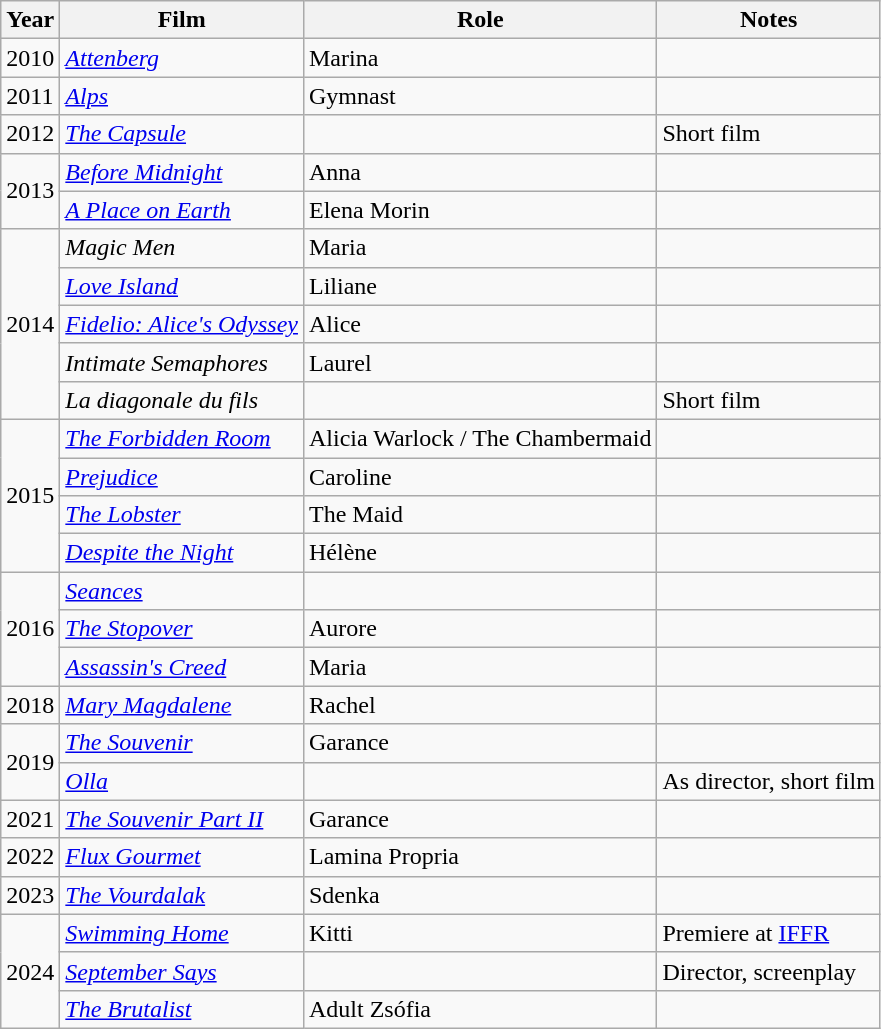<table class="wikitable sortable">
<tr>
<th>Year</th>
<th>Film</th>
<th>Role</th>
<th>Notes</th>
</tr>
<tr>
<td>2010</td>
<td><em><a href='#'>Attenberg</a></em></td>
<td>Marina</td>
<td></td>
</tr>
<tr>
<td>2011</td>
<td><em><a href='#'>Alps</a></em></td>
<td>Gymnast</td>
<td></td>
</tr>
<tr>
<td>2012</td>
<td><em><a href='#'>The Capsule</a></em></td>
<td></td>
<td>Short film</td>
</tr>
<tr>
<td rowspan="2">2013</td>
<td><em><a href='#'>Before Midnight</a></em></td>
<td>Anna</td>
<td></td>
</tr>
<tr>
<td><em><a href='#'>A Place on Earth</a></em></td>
<td>Elena Morin</td>
<td></td>
</tr>
<tr>
<td rowspan="5">2014</td>
<td><em>Magic Men</em></td>
<td>Maria</td>
<td></td>
</tr>
<tr>
<td><em><a href='#'>Love Island</a></em></td>
<td>Liliane</td>
<td></td>
</tr>
<tr>
<td><em><a href='#'>Fidelio: Alice's Odyssey</a></em></td>
<td>Alice</td>
<td></td>
</tr>
<tr>
<td><em>Intimate Semaphores</em></td>
<td>Laurel</td>
<td></td>
</tr>
<tr>
<td><em>La diagonale du fils</em></td>
<td></td>
<td>Short film</td>
</tr>
<tr>
<td rowspan="4">2015</td>
<td><em><a href='#'>The Forbidden Room</a></em></td>
<td>Alicia Warlock / The Chambermaid</td>
<td></td>
</tr>
<tr>
<td><em><a href='#'>Prejudice</a></em></td>
<td>Caroline</td>
<td></td>
</tr>
<tr>
<td><em><a href='#'>The Lobster</a></em></td>
<td>The Maid</td>
<td></td>
</tr>
<tr>
<td><em><a href='#'>Despite the Night</a></em></td>
<td>Hélène</td>
<td></td>
</tr>
<tr>
<td rowspan="3">2016</td>
<td><em><a href='#'>Seances</a></em></td>
<td></td>
<td></td>
</tr>
<tr>
<td><em><a href='#'>The Stopover</a></em></td>
<td>Aurore</td>
<td></td>
</tr>
<tr>
<td><em><a href='#'>Assassin's Creed</a></em></td>
<td>Maria</td>
<td></td>
</tr>
<tr>
<td>2018</td>
<td><em><a href='#'>Mary Magdalene</a></em></td>
<td>Rachel</td>
<td></td>
</tr>
<tr>
<td rowspan="2">2019</td>
<td><em><a href='#'>The Souvenir</a></em></td>
<td>Garance</td>
<td></td>
</tr>
<tr>
<td><em><a href='#'>Olla</a></em></td>
<td></td>
<td>As director, short film </td>
</tr>
<tr>
<td>2021</td>
<td><em><a href='#'>The Souvenir Part II</a></em></td>
<td>Garance</td>
<td></td>
</tr>
<tr>
<td>2022</td>
<td><em><a href='#'>Flux Gourmet</a></em></td>
<td>Lamina Propria</td>
<td></td>
</tr>
<tr>
<td>2023</td>
<td><em><a href='#'>The Vourdalak</a></em></td>
<td>Sdenka</td>
<td></td>
</tr>
<tr>
<td rowspan="3">2024</td>
<td><em><a href='#'>Swimming Home</a></em></td>
<td>Kitti</td>
<td>Premiere at <a href='#'>IFFR</a></td>
</tr>
<tr>
<td><em><a href='#'>September Says</a></em></td>
<td></td>
<td>Director, screenplay</td>
</tr>
<tr>
<td><em><a href='#'>The Brutalist</a></em></td>
<td>Adult Zsófia</td>
<td></td>
</tr>
</table>
